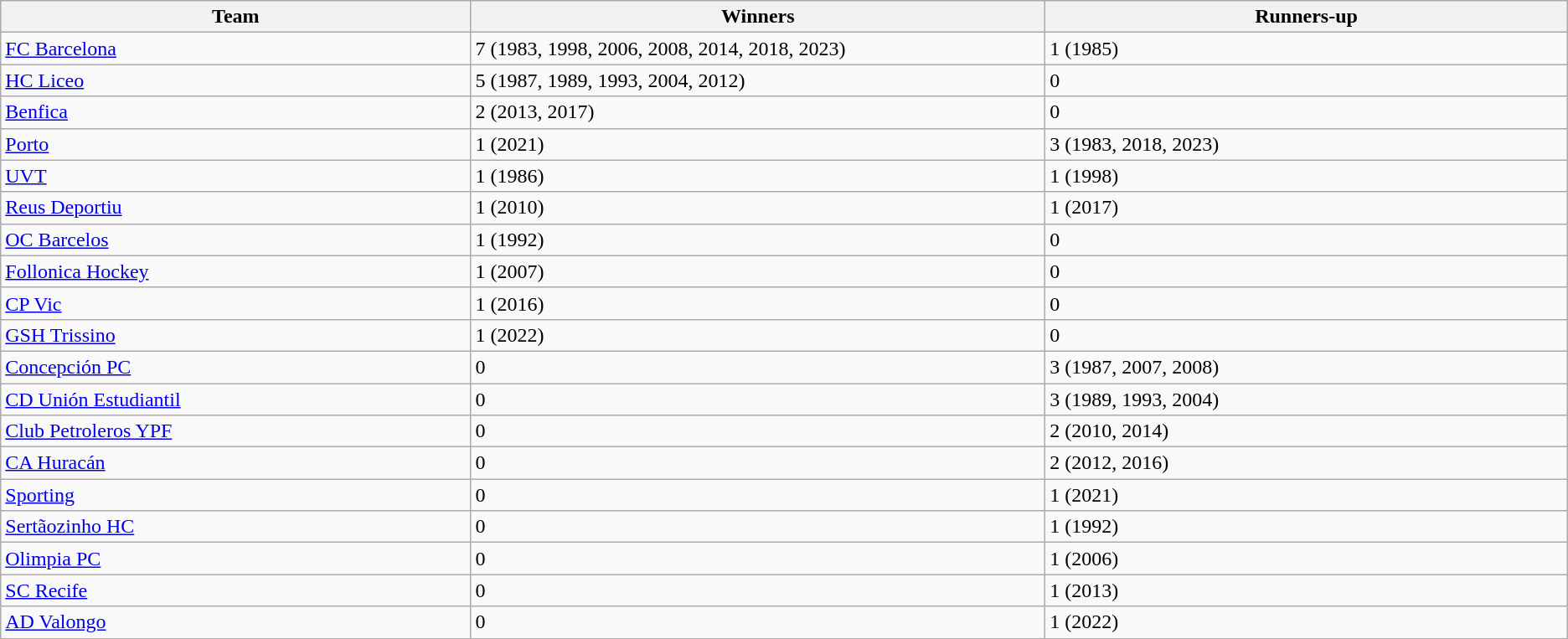<table class="wikitable">
<tr>
<th width=18%>Team</th>
<th width=22%>Winners</th>
<th width=20%>Runners-up</th>
</tr>
<tr>
<td> <a href='#'>FC Barcelona</a></td>
<td>7 (1983, 1998, 2006, 2008, 2014, 2018, 2023)</td>
<td>1 (1985)</td>
</tr>
<tr>
<td> <a href='#'>HC Liceo</a></td>
<td>5 (1987, 1989, 1993, 2004, 2012)</td>
<td>0</td>
</tr>
<tr>
<td> <a href='#'>Benfica</a></td>
<td>2 (2013, 2017)</td>
<td>0</td>
</tr>
<tr>
<td> <a href='#'>Porto</a></td>
<td>1 (2021)</td>
<td>3 (1983, 2018, 2023)</td>
</tr>
<tr>
<td> <a href='#'>UVT</a></td>
<td>1 (1986)</td>
<td>1 (1998)</td>
</tr>
<tr>
<td> <a href='#'>Reus Deportiu</a></td>
<td>1 (2010)</td>
<td>1 (2017)</td>
</tr>
<tr>
<td> <a href='#'>OC Barcelos</a></td>
<td>1 (1992)</td>
<td>0</td>
</tr>
<tr>
<td> <a href='#'>Follonica Hockey</a></td>
<td>1 (2007)</td>
<td>0</td>
</tr>
<tr>
<td> <a href='#'>CP Vic</a></td>
<td>1 (2016)</td>
<td>0</td>
</tr>
<tr>
<td> <a href='#'>GSH Trissino</a></td>
<td>1 (2022)</td>
<td>0</td>
</tr>
<tr>
<td> <a href='#'>Concepción PC</a></td>
<td>0</td>
<td>3 (1987, 2007, 2008)</td>
</tr>
<tr>
<td> <a href='#'>CD Unión Estudiantil</a></td>
<td>0</td>
<td>3 (1989, 1993, 2004)</td>
</tr>
<tr>
<td> <a href='#'>Club Petroleros YPF</a></td>
<td>0</td>
<td>2 (2010, 2014)</td>
</tr>
<tr>
<td> <a href='#'>CA Huracán</a></td>
<td>0</td>
<td>2 (2012, 2016)</td>
</tr>
<tr>
<td> <a href='#'>Sporting</a></td>
<td>0</td>
<td>1 (2021)</td>
</tr>
<tr>
<td> <a href='#'>Sertãozinho HC</a></td>
<td>0</td>
<td>1 (1992)</td>
</tr>
<tr>
<td> <a href='#'>Olimpia PC</a></td>
<td>0</td>
<td>1 (2006)</td>
</tr>
<tr>
<td> <a href='#'>SC Recife</a></td>
<td>0</td>
<td>1 (2013)</td>
</tr>
<tr>
<td> <a href='#'>AD Valongo</a></td>
<td>0</td>
<td>1 (2022)</td>
</tr>
</table>
